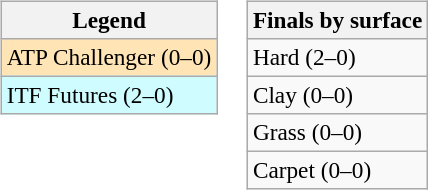<table>
<tr valign=top>
<td><br><table class=wikitable style=font-size:97%>
<tr>
<th>Legend</th>
</tr>
<tr bgcolor=moccasin>
<td>ATP Challenger (0–0)</td>
</tr>
<tr bgcolor=cffcff>
<td>ITF Futures (2–0)</td>
</tr>
</table>
</td>
<td><br><table class=wikitable style=font-size:97%>
<tr>
<th>Finals by surface</th>
</tr>
<tr>
<td>Hard (2–0)</td>
</tr>
<tr>
<td>Clay (0–0)</td>
</tr>
<tr>
<td>Grass (0–0)</td>
</tr>
<tr>
<td>Carpet (0–0)</td>
</tr>
</table>
</td>
</tr>
</table>
